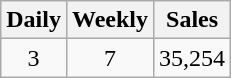<table class="wikitable">
<tr>
<th>Daily</th>
<th>Weekly</th>
<th>Sales</th>
</tr>
<tr>
<td align="center">3</td>
<td align="center">7</td>
<td>35,254</td>
</tr>
</table>
